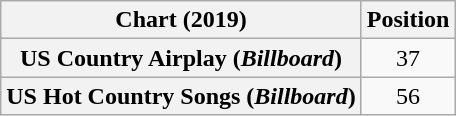<table class="wikitable sortable plainrowheaders" style="text-align:center">
<tr>
<th>Chart (2019)</th>
<th>Position</th>
</tr>
<tr>
<th scope="row">US Country Airplay (<em>Billboard</em>)</th>
<td>37</td>
</tr>
<tr>
<th scope="row">US Hot Country Songs (<em>Billboard</em>)</th>
<td>56</td>
</tr>
</table>
